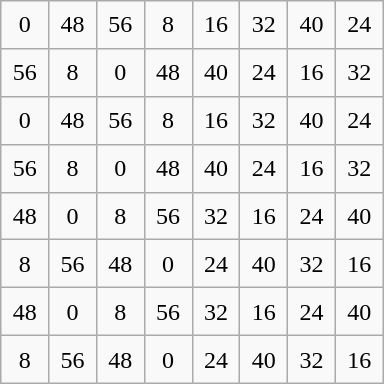<table class="wikitable" style="margin-left:auto;margin-right:auto;text-align:center;width:16em;height:16em;table-layout:fixed;">
<tr>
<td>0</td>
<td>48</td>
<td>56</td>
<td>8</td>
<td>16</td>
<td>32</td>
<td>40</td>
<td>24</td>
</tr>
<tr>
<td>56</td>
<td>8</td>
<td>0</td>
<td>48</td>
<td>40</td>
<td>24</td>
<td>16</td>
<td>32</td>
</tr>
<tr>
<td>0</td>
<td>48</td>
<td>56</td>
<td>8</td>
<td>16</td>
<td>32</td>
<td>40</td>
<td>24</td>
</tr>
<tr>
<td>56</td>
<td>8</td>
<td>0</td>
<td>48</td>
<td>40</td>
<td>24</td>
<td>16</td>
<td>32</td>
</tr>
<tr>
<td>48</td>
<td>0</td>
<td>8</td>
<td>56</td>
<td>32</td>
<td>16</td>
<td>24</td>
<td>40</td>
</tr>
<tr>
<td>8</td>
<td>56</td>
<td>48</td>
<td>0</td>
<td>24</td>
<td>40</td>
<td>32</td>
<td>16</td>
</tr>
<tr>
<td>48</td>
<td>0</td>
<td>8</td>
<td>56</td>
<td>32</td>
<td>16</td>
<td>24</td>
<td>40</td>
</tr>
<tr>
<td>8</td>
<td>56</td>
<td>48</td>
<td>0</td>
<td>24</td>
<td>40</td>
<td>32</td>
<td>16</td>
</tr>
</table>
